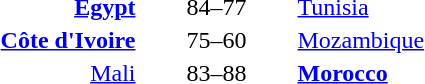<table style="text-align:center">
<tr>
<th width=200></th>
<th width=100></th>
<th width=200></th>
</tr>
<tr>
<td align=right><strong><a href='#'>Egypt</a> </strong></td>
<td align=center>84–77</td>
<td align=left> <a href='#'>Tunisia</a></td>
</tr>
<tr>
<td align=right><strong><a href='#'>Côte d'Ivoire</a></strong> </td>
<td align=center>75–60</td>
<td align=left> <a href='#'>Mozambique</a></td>
</tr>
<tr>
<td align=right><a href='#'>Mali</a></td>
<td align=center>83–88</td>
<td align=left> <strong><a href='#'>Morocco</a></strong></td>
</tr>
</table>
